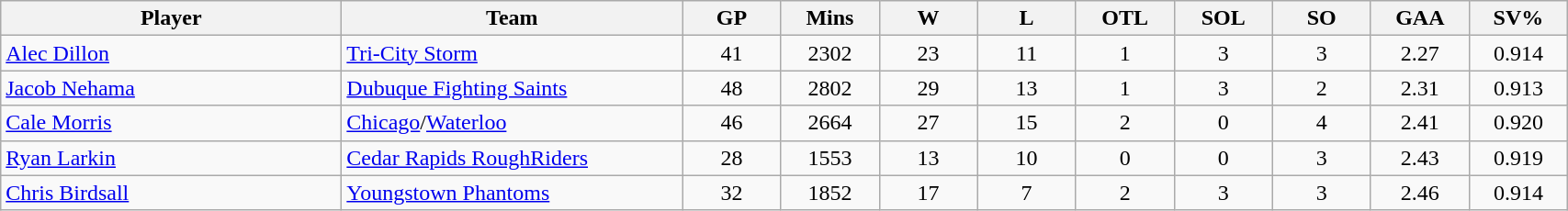<table class="wikitable sortable" style="text-align: center">
<tr>
<td class="unsortable" align=center bgcolor=#F2F2F2 style="width: 15em"><strong>Player</strong></td>
<th style="width: 15em">Team</th>
<th style="width: 4em">GP</th>
<th style="width: 4em">Mins</th>
<th style="width: 4em">W</th>
<th style="width: 4em">L</th>
<th style="width: 4em">OTL</th>
<th style="width: 4em">SOL</th>
<th style="width: 4em">SO</th>
<th style="width: 4em">GAA</th>
<th style="width: 4em">SV%</th>
</tr>
<tr>
<td align=left><a href='#'>Alec Dillon</a></td>
<td align=left><a href='#'>Tri-City Storm</a></td>
<td>41</td>
<td>2302</td>
<td>23</td>
<td>11</td>
<td>1</td>
<td>3</td>
<td>3</td>
<td>2.27</td>
<td>0.914</td>
</tr>
<tr>
<td align=left><a href='#'>Jacob Nehama</a></td>
<td align=left><a href='#'>Dubuque Fighting Saints</a></td>
<td>48</td>
<td>2802</td>
<td>29</td>
<td>13</td>
<td>1</td>
<td>3</td>
<td>2</td>
<td>2.31</td>
<td>0.913</td>
</tr>
<tr>
<td align=left><a href='#'>Cale Morris</a></td>
<td align=left><a href='#'>Chicago</a>/<a href='#'>Waterloo</a></td>
<td>46</td>
<td>2664</td>
<td>27</td>
<td>15</td>
<td>2</td>
<td>0</td>
<td>4</td>
<td>2.41</td>
<td>0.920</td>
</tr>
<tr>
<td align=left><a href='#'>Ryan Larkin</a></td>
<td align=left><a href='#'>Cedar Rapids RoughRiders</a></td>
<td>28</td>
<td>1553</td>
<td>13</td>
<td>10</td>
<td>0</td>
<td>0</td>
<td>3</td>
<td>2.43</td>
<td>0.919</td>
</tr>
<tr>
<td align=left><a href='#'>Chris Birdsall</a></td>
<td align=left><a href='#'>Youngstown Phantoms</a></td>
<td>32</td>
<td>1852</td>
<td>17</td>
<td>7</td>
<td>2</td>
<td>3</td>
<td>3</td>
<td>2.46</td>
<td>0.914</td>
</tr>
</table>
